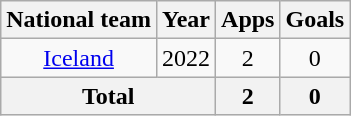<table class="wikitable" style="text-align: center;">
<tr>
<th>National team</th>
<th>Year</th>
<th>Apps</th>
<th>Goals</th>
</tr>
<tr>
<td><a href='#'>Iceland</a></td>
<td>2022</td>
<td>2</td>
<td>0</td>
</tr>
<tr>
<th colspan="2">Total</th>
<th>2</th>
<th>0</th>
</tr>
</table>
